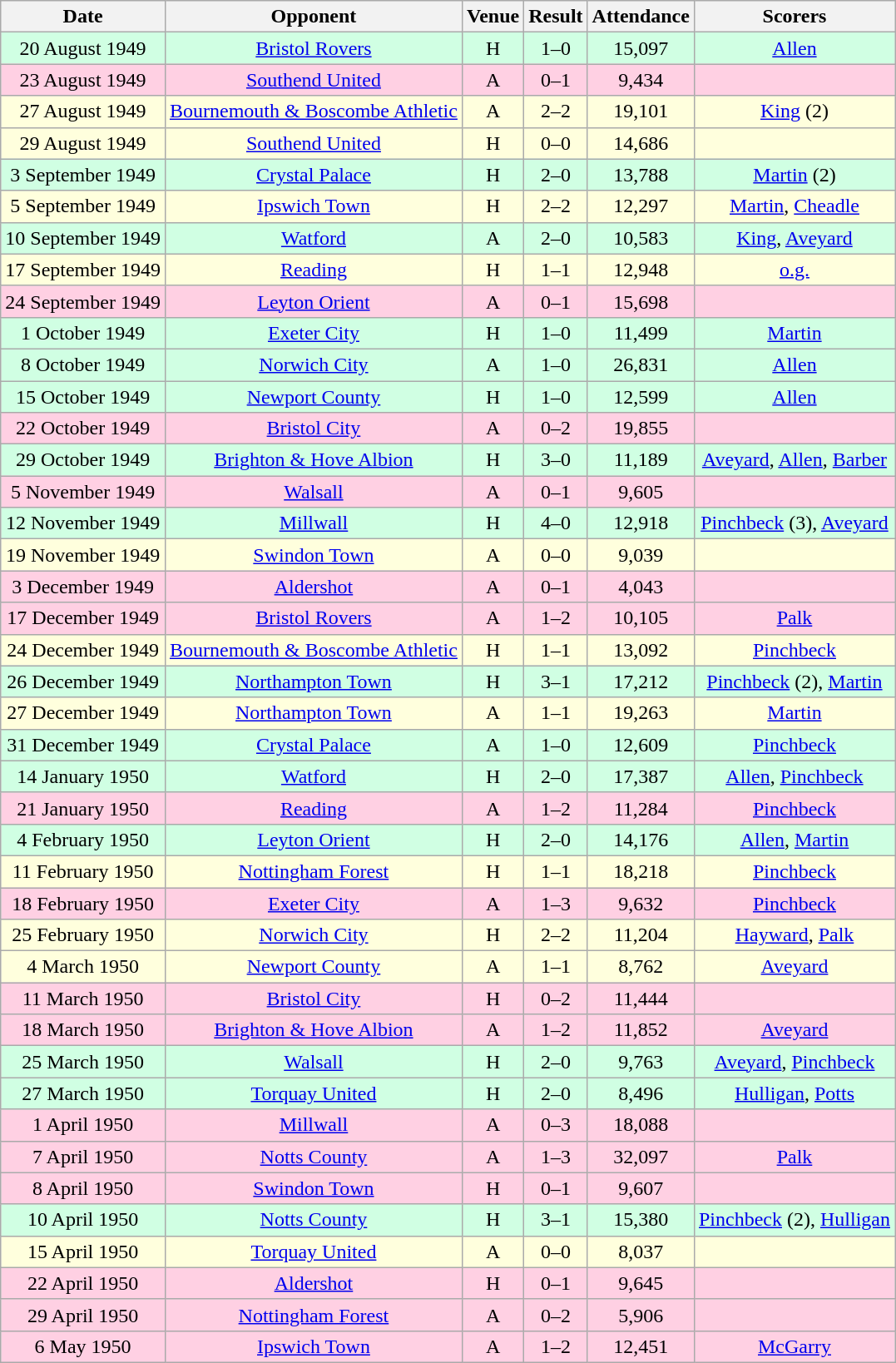<table class="wikitable sortable" style="font-size:100%; text-align:center">
<tr>
<th>Date</th>
<th>Opponent</th>
<th>Venue</th>
<th>Result</th>
<th>Attendance</th>
<th>Scorers</th>
</tr>
<tr style="background-color: #d0ffe3;">
<td>20 August 1949</td>
<td><a href='#'>Bristol Rovers</a></td>
<td>H</td>
<td>1–0</td>
<td>15,097</td>
<td><a href='#'>Allen</a></td>
</tr>
<tr style="background-color: #ffd0e3;">
<td>23 August 1949</td>
<td><a href='#'>Southend United</a></td>
<td>A</td>
<td>0–1</td>
<td>9,434</td>
<td></td>
</tr>
<tr style="background-color: #ffffdd;">
<td>27 August 1949</td>
<td><a href='#'>Bournemouth & Boscombe Athletic</a></td>
<td>A</td>
<td>2–2</td>
<td>19,101</td>
<td><a href='#'>King</a> (2)</td>
</tr>
<tr style="background-color: #ffffdd;">
<td>29 August 1949</td>
<td><a href='#'>Southend United</a></td>
<td>H</td>
<td>0–0</td>
<td>14,686</td>
<td></td>
</tr>
<tr style="background-color: #d0ffe3;">
<td>3 September 1949</td>
<td><a href='#'>Crystal Palace</a></td>
<td>H</td>
<td>2–0</td>
<td>13,788</td>
<td><a href='#'>Martin</a> (2)</td>
</tr>
<tr style="background-color: #ffffdd;">
<td>5 September 1949</td>
<td><a href='#'>Ipswich Town</a></td>
<td>H</td>
<td>2–2</td>
<td>12,297</td>
<td><a href='#'>Martin</a>, <a href='#'>Cheadle</a></td>
</tr>
<tr style="background-color: #d0ffe3;">
<td>10 September 1949</td>
<td><a href='#'>Watford</a></td>
<td>A</td>
<td>2–0</td>
<td>10,583</td>
<td><a href='#'>King</a>, <a href='#'>Aveyard</a></td>
</tr>
<tr style="background-color: #ffffdd;">
<td>17 September 1949</td>
<td><a href='#'>Reading</a></td>
<td>H</td>
<td>1–1</td>
<td>12,948</td>
<td><a href='#'>o.g.</a></td>
</tr>
<tr style="background-color: #ffd0e3;">
<td>24 September 1949</td>
<td><a href='#'>Leyton Orient</a></td>
<td>A</td>
<td>0–1</td>
<td>15,698</td>
<td></td>
</tr>
<tr style="background-color: #d0ffe3;">
<td>1 October 1949</td>
<td><a href='#'>Exeter City</a></td>
<td>H</td>
<td>1–0</td>
<td>11,499</td>
<td><a href='#'>Martin</a></td>
</tr>
<tr style="background-color: #d0ffe3;">
<td>8 October 1949</td>
<td><a href='#'>Norwich City</a></td>
<td>A</td>
<td>1–0</td>
<td>26,831</td>
<td><a href='#'>Allen</a></td>
</tr>
<tr style="background-color: #d0ffe3;">
<td>15 October 1949</td>
<td><a href='#'>Newport County</a></td>
<td>H</td>
<td>1–0</td>
<td>12,599</td>
<td><a href='#'>Allen</a></td>
</tr>
<tr style="background-color: #ffd0e3;">
<td>22 October 1949</td>
<td><a href='#'>Bristol City</a></td>
<td>A</td>
<td>0–2</td>
<td>19,855</td>
<td></td>
</tr>
<tr style="background-color: #d0ffe3;">
<td>29 October 1949</td>
<td><a href='#'>Brighton & Hove Albion</a></td>
<td>H</td>
<td>3–0</td>
<td>11,189</td>
<td><a href='#'>Aveyard</a>, <a href='#'>Allen</a>, <a href='#'>Barber</a></td>
</tr>
<tr style="background-color: #ffd0e3;">
<td>5 November 1949</td>
<td><a href='#'>Walsall</a></td>
<td>A</td>
<td>0–1</td>
<td>9,605</td>
<td></td>
</tr>
<tr style="background-color: #d0ffe3;">
<td>12 November 1949</td>
<td><a href='#'>Millwall</a></td>
<td>H</td>
<td>4–0</td>
<td>12,918</td>
<td><a href='#'>Pinchbeck</a> (3), <a href='#'>Aveyard</a></td>
</tr>
<tr style="background-color: #ffffdd;">
<td>19 November 1949</td>
<td><a href='#'>Swindon Town</a></td>
<td>A</td>
<td>0–0</td>
<td>9,039</td>
<td></td>
</tr>
<tr style="background-color: #ffd0e3;">
<td>3 December 1949</td>
<td><a href='#'>Aldershot</a></td>
<td>A</td>
<td>0–1</td>
<td>4,043</td>
<td></td>
</tr>
<tr style="background-color: #ffd0e3;">
<td>17 December 1949</td>
<td><a href='#'>Bristol Rovers</a></td>
<td>A</td>
<td>1–2</td>
<td>10,105</td>
<td><a href='#'>Palk</a></td>
</tr>
<tr style="background-color: #ffffdd;">
<td>24 December 1949</td>
<td><a href='#'>Bournemouth & Boscombe Athletic</a></td>
<td>H</td>
<td>1–1</td>
<td>13,092</td>
<td><a href='#'>Pinchbeck</a></td>
</tr>
<tr style="background-color: #d0ffe3;">
<td>26 December 1949</td>
<td><a href='#'>Northampton Town</a></td>
<td>H</td>
<td>3–1</td>
<td>17,212</td>
<td><a href='#'>Pinchbeck</a> (2), <a href='#'>Martin</a></td>
</tr>
<tr style="background-color: #ffffdd;">
<td>27 December 1949</td>
<td><a href='#'>Northampton Town</a></td>
<td>A</td>
<td>1–1</td>
<td>19,263</td>
<td><a href='#'>Martin</a></td>
</tr>
<tr style="background-color: #d0ffe3;">
<td>31 December 1949</td>
<td><a href='#'>Crystal Palace</a></td>
<td>A</td>
<td>1–0</td>
<td>12,609</td>
<td><a href='#'>Pinchbeck</a></td>
</tr>
<tr style="background-color: #d0ffe3;">
<td>14 January 1950</td>
<td><a href='#'>Watford</a></td>
<td>H</td>
<td>2–0</td>
<td>17,387</td>
<td><a href='#'>Allen</a>, <a href='#'>Pinchbeck</a></td>
</tr>
<tr style="background-color: #ffd0e3;">
<td>21 January 1950</td>
<td><a href='#'>Reading</a></td>
<td>A</td>
<td>1–2</td>
<td>11,284</td>
<td><a href='#'>Pinchbeck</a></td>
</tr>
<tr style="background-color: #d0ffe3;">
<td>4 February 1950</td>
<td><a href='#'>Leyton Orient</a></td>
<td>H</td>
<td>2–0</td>
<td>14,176</td>
<td><a href='#'>Allen</a>, <a href='#'>Martin</a></td>
</tr>
<tr style="background-color: #ffffdd;">
<td>11 February 1950</td>
<td><a href='#'>Nottingham Forest</a></td>
<td>H</td>
<td>1–1</td>
<td>18,218</td>
<td><a href='#'>Pinchbeck</a></td>
</tr>
<tr style="background-color: #ffd0e3;">
<td>18 February 1950</td>
<td><a href='#'>Exeter City</a></td>
<td>A</td>
<td>1–3</td>
<td>9,632</td>
<td><a href='#'>Pinchbeck</a></td>
</tr>
<tr style="background-color: #ffffdd;">
<td>25 February 1950</td>
<td><a href='#'>Norwich City</a></td>
<td>H</td>
<td>2–2</td>
<td>11,204</td>
<td><a href='#'>Hayward</a>, <a href='#'>Palk</a></td>
</tr>
<tr style="background-color: #ffffdd;">
<td>4 March 1950</td>
<td><a href='#'>Newport County</a></td>
<td>A</td>
<td>1–1</td>
<td>8,762</td>
<td><a href='#'>Aveyard</a></td>
</tr>
<tr style="background-color: #ffd0e3;">
<td>11 March 1950</td>
<td><a href='#'>Bristol City</a></td>
<td>H</td>
<td>0–2</td>
<td>11,444</td>
<td></td>
</tr>
<tr style="background-color: #ffd0e3;">
<td>18 March 1950</td>
<td><a href='#'>Brighton & Hove Albion</a></td>
<td>A</td>
<td>1–2</td>
<td>11,852</td>
<td><a href='#'>Aveyard</a></td>
</tr>
<tr style="background-color: #d0ffe3;">
<td>25 March 1950</td>
<td><a href='#'>Walsall</a></td>
<td>H</td>
<td>2–0</td>
<td>9,763</td>
<td><a href='#'>Aveyard</a>, <a href='#'>Pinchbeck</a></td>
</tr>
<tr style="background-color: #d0ffe3;">
<td>27 March 1950</td>
<td><a href='#'>Torquay United</a></td>
<td>H</td>
<td>2–0</td>
<td>8,496</td>
<td><a href='#'>Hulligan</a>, <a href='#'>Potts</a></td>
</tr>
<tr style="background-color: #ffd0e3;">
<td>1 April 1950</td>
<td><a href='#'>Millwall</a></td>
<td>A</td>
<td>0–3</td>
<td>18,088</td>
<td></td>
</tr>
<tr style="background-color: #ffd0e3;">
<td>7 April 1950</td>
<td><a href='#'>Notts County</a></td>
<td>A</td>
<td>1–3</td>
<td>32,097</td>
<td><a href='#'>Palk</a></td>
</tr>
<tr style="background-color: #ffd0e3;">
<td>8 April 1950</td>
<td><a href='#'>Swindon Town</a></td>
<td>H</td>
<td>0–1</td>
<td>9,607</td>
<td></td>
</tr>
<tr style="background-color: #d0ffe3;">
<td>10 April 1950</td>
<td><a href='#'>Notts County</a></td>
<td>H</td>
<td>3–1</td>
<td>15,380</td>
<td><a href='#'>Pinchbeck</a> (2), <a href='#'>Hulligan</a></td>
</tr>
<tr style="background-color: #ffffdd;">
<td>15 April 1950</td>
<td><a href='#'>Torquay United</a></td>
<td>A</td>
<td>0–0</td>
<td>8,037</td>
<td></td>
</tr>
<tr style="background-color: #ffd0e3;">
<td>22 April 1950</td>
<td><a href='#'>Aldershot</a></td>
<td>H</td>
<td>0–1</td>
<td>9,645</td>
<td></td>
</tr>
<tr style="background-color: #ffd0e3;">
<td>29 April 1950</td>
<td><a href='#'>Nottingham Forest</a></td>
<td>A</td>
<td>0–2</td>
<td>5,906</td>
<td></td>
</tr>
<tr style="background-color: #ffd0e3;">
<td>6 May 1950</td>
<td><a href='#'>Ipswich Town</a></td>
<td>A</td>
<td>1–2</td>
<td>12,451</td>
<td><a href='#'>McGarry</a></td>
</tr>
</table>
